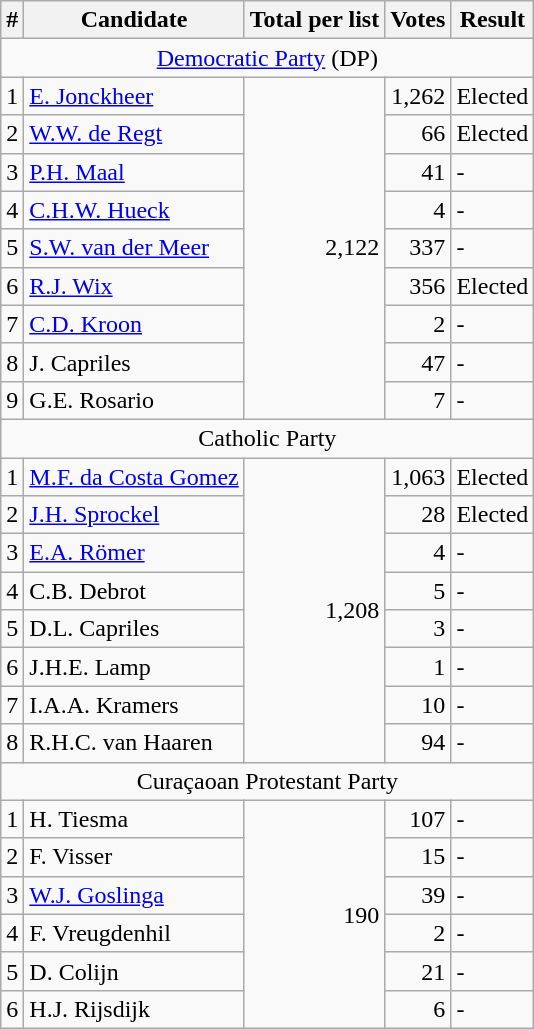<table class="wikitable">
<tr>
<th>#</th>
<th>Candidate</th>
<th>Total per list</th>
<th>Votes</th>
<th>Result</th>
</tr>
<tr>
<td Colspan = "5" style="text-align:center;"><a href='#'>Democratic Party</a> (DP)</td>
</tr>
<tr>
<td>1</td>
<td><a href='#'>E. Jonckheer</a></td>
<td Rowspan="9" style="text-align:right">2,122</td>
<td style="text-align:right">1,262</td>
<td>Elected</td>
</tr>
<tr>
<td>2</td>
<td><a href='#'>W.W. de Regt</a></td>
<td style="text-align:right">66</td>
<td>Elected</td>
</tr>
<tr>
<td>3</td>
<td><a href='#'>P.H. Maal</a></td>
<td style="text-align:right">41</td>
<td>-</td>
</tr>
<tr>
<td>4</td>
<td><a href='#'>C.H.W. Hueck</a></td>
<td style="text-align:right">4</td>
<td>-</td>
</tr>
<tr>
<td>5</td>
<td><a href='#'>S.W. van der Meer</a></td>
<td style="text-align:right">337</td>
<td>-</td>
</tr>
<tr>
<td>6</td>
<td><a href='#'>R.J. Wix</a></td>
<td style="text-align:right">356</td>
<td>Elected</td>
</tr>
<tr>
<td>7</td>
<td><a href='#'>C.D. Kroon</a></td>
<td style="text-align:right">2</td>
<td>-</td>
</tr>
<tr>
<td>8</td>
<td>J. Capriles</td>
<td style="text-align:right">47</td>
<td>-</td>
</tr>
<tr>
<td>9</td>
<td>G.E. Rosario</td>
<td style="text-align:right">7</td>
<td>-</td>
</tr>
<tr>
<td Colspan = "5" style="text-align:center;">Catholic Party</td>
</tr>
<tr>
<td>1</td>
<td><a href='#'>M.F. da Costa Gomez</a></td>
<td Rowspan="8" style="text-align:right">1,208</td>
<td style="text-align:right">1,063</td>
<td>Elected</td>
</tr>
<tr>
<td>2</td>
<td><a href='#'>J.H. Sprockel</a></td>
<td style="text-align:right">28</td>
<td>Elected</td>
</tr>
<tr>
<td>3</td>
<td><a href='#'>E.A. Römer</a></td>
<td style="text-align:right">4</td>
<td>-</td>
</tr>
<tr>
<td>4</td>
<td>C.B. Debrot</td>
<td style="text-align:right">5</td>
<td>-</td>
</tr>
<tr>
<td>5</td>
<td>D.L. Capriles</td>
<td style="text-align:right">3</td>
<td>-</td>
</tr>
<tr>
<td>6</td>
<td>J.H.E. Lamp</td>
<td style="text-align:right">1</td>
<td>-</td>
</tr>
<tr>
<td>7</td>
<td>I.A.A. Kramers</td>
<td style="text-align:right">10</td>
<td>-</td>
</tr>
<tr>
<td>8</td>
<td>R.H.C. van Haaren</td>
<td style="text-align:right">94</td>
<td>-</td>
</tr>
<tr>
<td Colspan = "5" style="text-align:center;">Curaçaoan Protestant Party</td>
</tr>
<tr>
<td>1</td>
<td>H. Tiesma</td>
<td style="text-align:right" Rowspan="6">190</td>
<td style="text-align:right">107</td>
<td>-</td>
</tr>
<tr>
<td>2</td>
<td>F. Visser</td>
<td style="text-align:right">15</td>
<td>-</td>
</tr>
<tr>
<td>3</td>
<td><a href='#'>W.J. Goslinga</a></td>
<td style="text-align:right">39</td>
<td>-</td>
</tr>
<tr>
<td>4</td>
<td>F. Vreugdenhil</td>
<td style="text-align:right">2</td>
<td>-</td>
</tr>
<tr>
<td>5</td>
<td>D. Colijn</td>
<td style="text-align:right">21</td>
<td>-</td>
</tr>
<tr>
<td>6</td>
<td>H.J. Rijsdijk</td>
<td style="text-align:right">6</td>
<td>-</td>
</tr>
</table>
